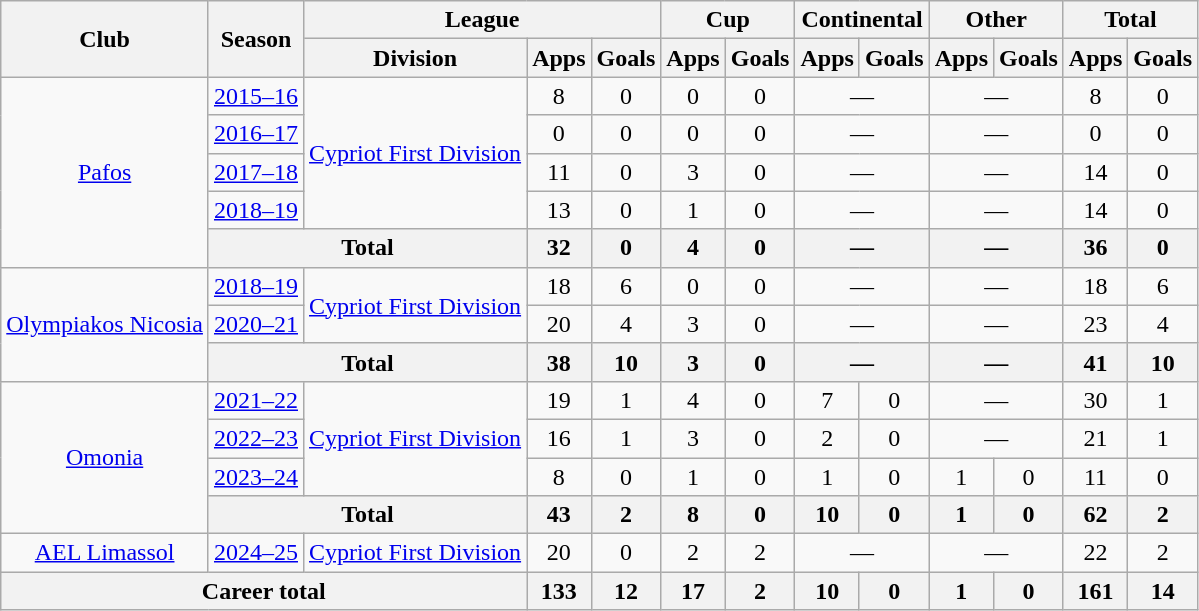<table class="wikitable" style="text-align:center">
<tr>
<th rowspan=2>Club</th>
<th rowspan=2>Season</th>
<th colspan=3>League</th>
<th colspan=2>Cup</th>
<th colspan=2>Continental</th>
<th colspan=2>Other</th>
<th colspan=2>Total</th>
</tr>
<tr>
<th>Division</th>
<th>Apps</th>
<th>Goals</th>
<th>Apps</th>
<th>Goals</th>
<th>Apps</th>
<th>Goals</th>
<th>Apps</th>
<th>Goals</th>
<th>Apps</th>
<th>Goals</th>
</tr>
<tr>
<td rowspan="5"><a href='#'>Pafos</a></td>
<td><a href='#'>2015–16</a></td>
<td rowspan="4"><a href='#'>Cypriot First Division</a></td>
<td>8</td>
<td>0</td>
<td>0</td>
<td>0</td>
<td colspan="2">—</td>
<td colspan="2">—</td>
<td>8</td>
<td>0</td>
</tr>
<tr>
<td><a href='#'>2016–17</a></td>
<td>0</td>
<td>0</td>
<td>0</td>
<td>0</td>
<td colspan="2">—</td>
<td colspan="2">—</td>
<td>0</td>
<td>0</td>
</tr>
<tr>
<td><a href='#'>2017–18</a></td>
<td>11</td>
<td>0</td>
<td>3</td>
<td>0</td>
<td colspan="2">—</td>
<td colspan="2">—</td>
<td>14</td>
<td>0</td>
</tr>
<tr>
<td><a href='#'>2018–19</a></td>
<td>13</td>
<td>0</td>
<td>1</td>
<td>0</td>
<td colspan="2">—</td>
<td colspan="2">—</td>
<td>14</td>
<td>0</td>
</tr>
<tr>
<th colspan="2">Total</th>
<th>32</th>
<th>0</th>
<th>4</th>
<th>0</th>
<th colspan="2">—</th>
<th colspan="2">—</th>
<th>36</th>
<th>0</th>
</tr>
<tr>
<td rowspan="3"><a href='#'>Olympiakos Nicosia</a></td>
<td><a href='#'>2018–19</a></td>
<td rowspan="2"><a href='#'>Cypriot First Division</a></td>
<td>18</td>
<td>6</td>
<td>0</td>
<td>0</td>
<td colspan=2>—</td>
<td colspan=2>—</td>
<td>18</td>
<td>6</td>
</tr>
<tr>
<td><a href='#'>2020–21</a></td>
<td>20</td>
<td>4</td>
<td>3</td>
<td>0</td>
<td colspan=2>—</td>
<td colspan=2>—</td>
<td>23</td>
<td>4</td>
</tr>
<tr>
<th colspan="2">Total</th>
<th>38</th>
<th>10</th>
<th>3</th>
<th>0</th>
<th colspan="2">—</th>
<th colspan="2">—</th>
<th>41</th>
<th>10</th>
</tr>
<tr>
<td rowspan="4"><a href='#'>Omonia</a></td>
<td><a href='#'>2021–22</a></td>
<td rowspan="3"><a href='#'>Cypriot First Division</a></td>
<td>19</td>
<td>1</td>
<td>4</td>
<td>0</td>
<td>7</td>
<td>0</td>
<td colspan=2>—</td>
<td>30</td>
<td>1</td>
</tr>
<tr>
<td><a href='#'>2022–23</a></td>
<td>16</td>
<td>1</td>
<td>3</td>
<td>0</td>
<td>2</td>
<td>0</td>
<td colspan=2>—</td>
<td>21</td>
<td>1</td>
</tr>
<tr>
<td><a href='#'>2023–24</a></td>
<td>8</td>
<td>0</td>
<td>1</td>
<td>0</td>
<td>1</td>
<td>0</td>
<td>1</td>
<td>0</td>
<td>11</td>
<td>0</td>
</tr>
<tr>
<th colspan="2">Total</th>
<th>43</th>
<th>2</th>
<th>8</th>
<th>0</th>
<th>10</th>
<th>0</th>
<th>1</th>
<th>0</th>
<th>62</th>
<th>2</th>
</tr>
<tr>
<td><a href='#'>AEL Limassol</a></td>
<td><a href='#'>2024–25</a></td>
<td><a href='#'>Cypriot First Division</a></td>
<td>20</td>
<td>0</td>
<td>2</td>
<td>2</td>
<td colspan=2>—</td>
<td colspan=2>—</td>
<td>22</td>
<td>2</td>
</tr>
<tr>
<th colspan="3">Career total</th>
<th>133</th>
<th>12</th>
<th>17</th>
<th>2</th>
<th>10</th>
<th>0</th>
<th>1</th>
<th>0</th>
<th>161</th>
<th>14</th>
</tr>
</table>
